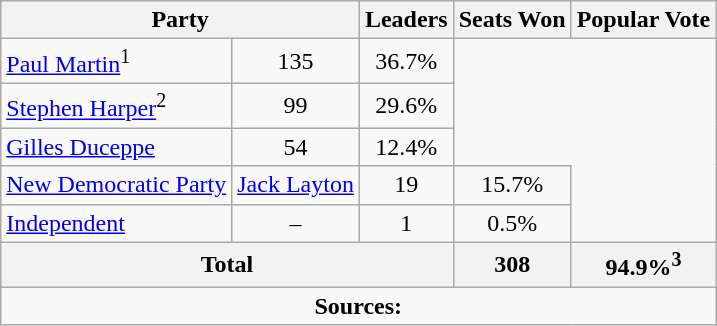<table class="wikitable">
<tr>
<th colspan="2">Party</th>
<th>Leaders</th>
<th>Seats Won</th>
<th>Popular Vote</th>
</tr>
<tr>
<td><a href='#'>Paul Martin</a><sup>1</sup></td>
<td align=center>135</td>
<td align=center>36.7%</td>
</tr>
<tr>
<td><a href='#'>Stephen Harper</a><sup>2</sup></td>
<td align=center>99</td>
<td align=center>29.6%</td>
</tr>
<tr>
<td><a href='#'>Gilles Duceppe</a></td>
<td align=center>54</td>
<td align=center>12.4%</td>
</tr>
<tr>
<td><a href='#'>New Democratic Party</a></td>
<td><a href='#'>Jack Layton</a></td>
<td align=center>19</td>
<td align=center>15.7%</td>
</tr>
<tr>
<td><a href='#'>Independent</a></td>
<td align=center>–</td>
<td align=center>1</td>
<td align=center>0.5%</td>
</tr>
<tr>
<th colspan=3>Total</th>
<th>308</th>
<th>94.9%<sup>3</sup></th>
</tr>
<tr>
<td align="center" colspan=5><strong>Sources:</strong> </td>
</tr>
</table>
